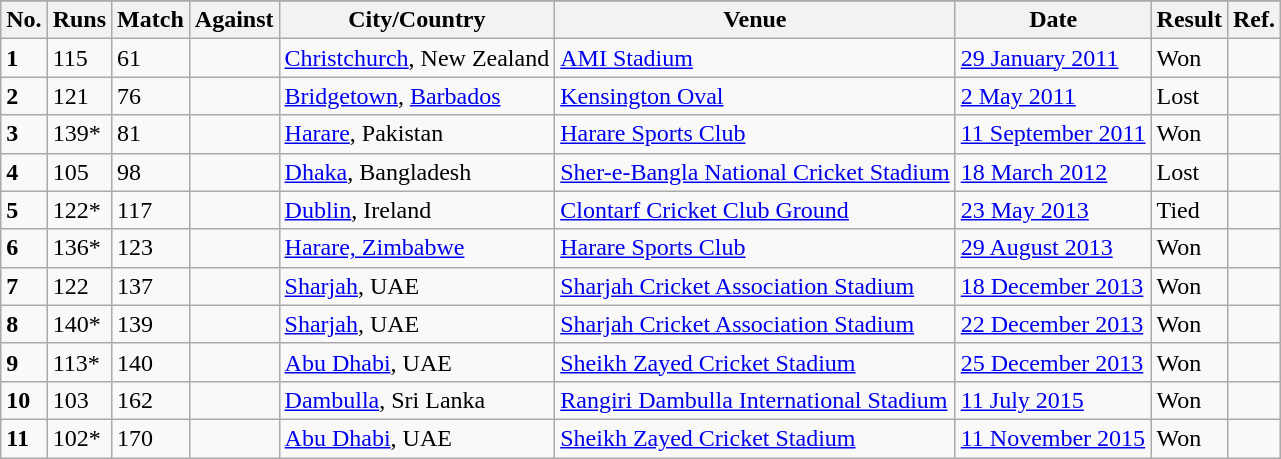<table class="wikitable sortable">
<tr>
</tr>
<tr>
<th>No.</th>
<th>Runs</th>
<th>Match</th>
<th>Against</th>
<th>City/Country</th>
<th>Venue</th>
<th>Date</th>
<th>Result</th>
<th>Ref.</th>
</tr>
<tr>
<td><strong>1</strong></td>
<td>115</td>
<td>61</td>
<td></td>
<td><a href='#'>Christchurch</a>, New Zealand</td>
<td><a href='#'>AMI Stadium</a></td>
<td><a href='#'>29 January 2011</a></td>
<td>Won</td>
<td></td>
</tr>
<tr>
<td><strong>2</strong></td>
<td>121</td>
<td>76</td>
<td></td>
<td><a href='#'>Bridgetown</a>, <a href='#'>Barbados</a></td>
<td><a href='#'>Kensington Oval</a></td>
<td><a href='#'>2 May 2011</a></td>
<td>Lost</td>
<td></td>
</tr>
<tr>
<td><strong>3</strong></td>
<td>139*</td>
<td>81</td>
<td></td>
<td><a href='#'>Harare</a>, Pakistan</td>
<td><a href='#'>Harare Sports Club</a></td>
<td><a href='#'>11 September 2011</a></td>
<td>Won</td>
<td></td>
</tr>
<tr>
<td><strong>4</strong></td>
<td>105</td>
<td>98</td>
<td></td>
<td><a href='#'>Dhaka</a>, Bangladesh</td>
<td><a href='#'>Sher-e-Bangla National Cricket Stadium</a></td>
<td><a href='#'>18 March 2012</a></td>
<td>Lost</td>
<td></td>
</tr>
<tr>
<td><strong>5</strong></td>
<td>122*</td>
<td>117</td>
<td></td>
<td><a href='#'>Dublin</a>, Ireland</td>
<td><a href='#'>Clontarf Cricket Club Ground</a></td>
<td><a href='#'>23 May 2013</a></td>
<td>Tied</td>
<td></td>
</tr>
<tr>
<td><strong>6</strong></td>
<td>136*</td>
<td>123</td>
<td></td>
<td><a href='#'>Harare, Zimbabwe</a></td>
<td><a href='#'>Harare Sports Club</a></td>
<td><a href='#'>29 August 2013</a></td>
<td>Won</td>
<td></td>
</tr>
<tr>
<td><strong>7</strong></td>
<td>122</td>
<td>137</td>
<td></td>
<td><a href='#'>Sharjah</a>, UAE</td>
<td><a href='#'>Sharjah Cricket Association Stadium</a></td>
<td><a href='#'>18 December 2013</a></td>
<td>Won</td>
<td></td>
</tr>
<tr>
<td><strong>8</strong></td>
<td>140*</td>
<td>139</td>
<td></td>
<td><a href='#'>Sharjah</a>, UAE</td>
<td><a href='#'>Sharjah Cricket Association Stadium</a></td>
<td><a href='#'>22 December 2013</a></td>
<td>Won</td>
<td></td>
</tr>
<tr>
<td><strong>9</strong></td>
<td>113*</td>
<td>140</td>
<td></td>
<td><a href='#'>Abu Dhabi</a>, UAE</td>
<td><a href='#'>Sheikh Zayed Cricket Stadium</a></td>
<td><a href='#'>25 December 2013</a></td>
<td>Won</td>
<td></td>
</tr>
<tr>
<td><strong>10</strong></td>
<td>103</td>
<td>162</td>
<td></td>
<td><a href='#'>Dambulla</a>, Sri Lanka</td>
<td><a href='#'>Rangiri Dambulla International Stadium</a></td>
<td><a href='#'>11 July 2015</a></td>
<td>Won</td>
<td></td>
</tr>
<tr>
<td><strong>11</strong></td>
<td>102*</td>
<td>170</td>
<td></td>
<td><a href='#'>Abu Dhabi</a>, UAE</td>
<td><a href='#'>Sheikh Zayed Cricket Stadium</a></td>
<td><a href='#'>11 November 2015</a></td>
<td>Won</td>
<td></td>
</tr>
</table>
